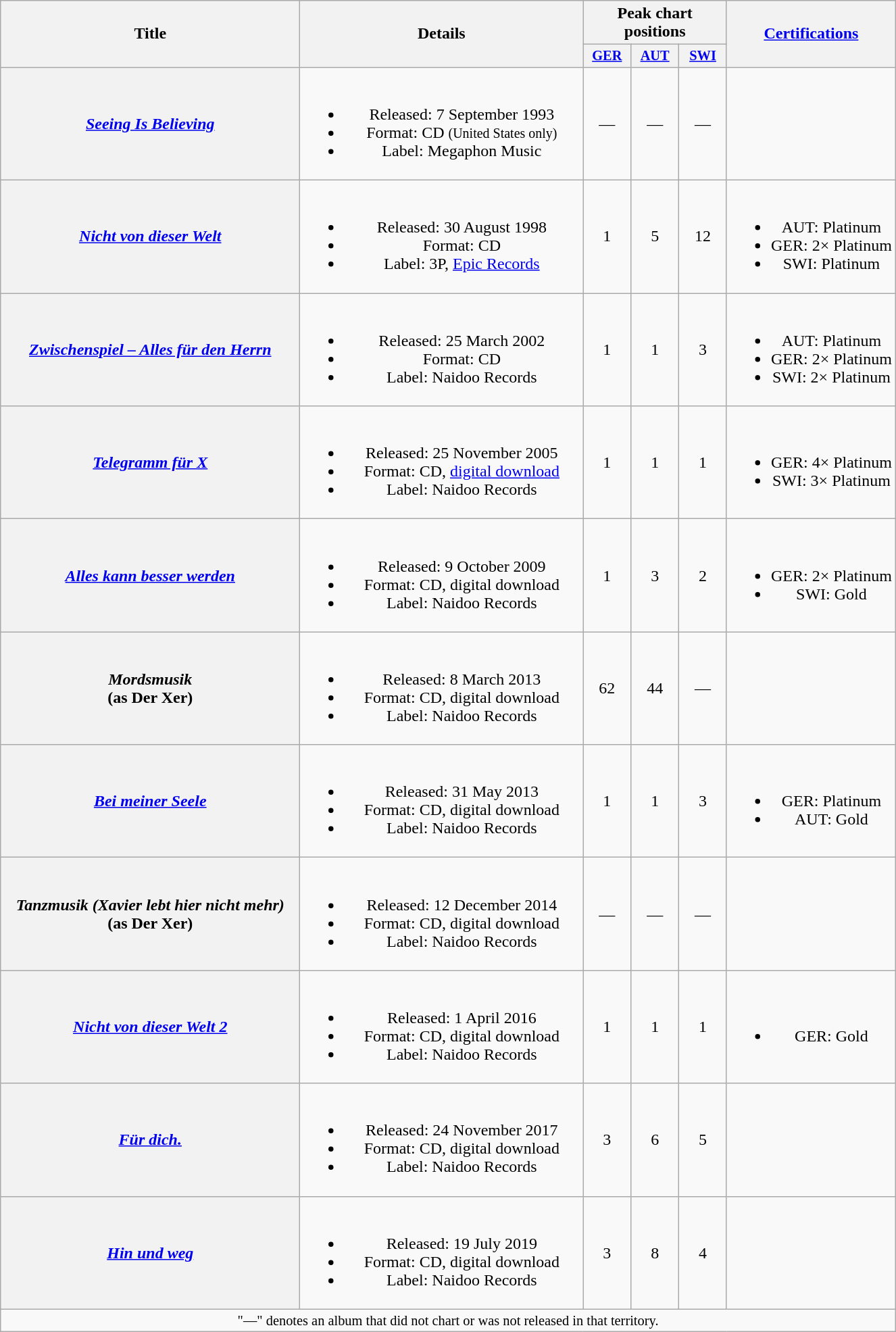<table class="wikitable plainrowheaders" style="text-align:center;">
<tr>
<th scope="col" rowspan="2" style="width:18em;">Title</th>
<th scope="col" rowspan="2" style="width:17em;">Details</th>
<th scope="col" colspan="3">Peak chart positions</th>
<th scope="col" rowspan="2"><a href='#'>Certifications</a></th>
</tr>
<tr>
<th scope="col" style="width:3em;font-size:85%;"><a href='#'>GER</a><br></th>
<th scope="col" style="width:3em;font-size:85%;"><a href='#'>AUT</a><br></th>
<th scope="col" style="width:3em;font-size:85%;"><a href='#'>SWI</a><br></th>
</tr>
<tr>
<th scope="row"><em><a href='#'>Seeing Is Believing</a></em></th>
<td><br><ul><li>Released: 7 September 1993</li><li>Format: CD <small>(United States only)</small></li><li>Label: Megaphon Music</li></ul></td>
<td>—</td>
<td>—</td>
<td>—</td>
<td></td>
</tr>
<tr>
<th scope="row"><em><a href='#'>Nicht von dieser Welt</a></em></th>
<td><br><ul><li>Released: 30 August 1998</li><li>Format: CD</li><li>Label: 3P, <a href='#'>Epic Records</a></li></ul></td>
<td>1</td>
<td>5</td>
<td>12</td>
<td><br><ul><li>AUT: Platinum</li><li>GER: 2× Platinum</li><li>SWI: Platinum</li></ul></td>
</tr>
<tr>
<th scope="row"><em><a href='#'>Zwischenspiel – Alles für den Herrn</a></em></th>
<td><br><ul><li>Released: 25 March 2002</li><li>Format: CD</li><li>Label: Naidoo Records</li></ul></td>
<td>1</td>
<td>1</td>
<td>3</td>
<td><br><ul><li>AUT: Platinum</li><li>GER: 2× Platinum</li><li>SWI: 2× Platinum</li></ul></td>
</tr>
<tr>
<th scope="row"><em><a href='#'>Telegramm für X</a></em></th>
<td><br><ul><li>Released: 25 November 2005</li><li>Format: CD, <a href='#'>digital download</a></li><li>Label: Naidoo Records</li></ul></td>
<td>1</td>
<td>1</td>
<td>1</td>
<td><br><ul><li>GER: 4× Platinum</li><li>SWI: 3× Platinum</li></ul></td>
</tr>
<tr>
<th scope="row"><em><a href='#'>Alles kann besser werden</a></em></th>
<td><br><ul><li>Released: 9 October 2009</li><li>Format: CD, digital download</li><li>Label: Naidoo Records</li></ul></td>
<td>1</td>
<td>3</td>
<td>2</td>
<td><br><ul><li>GER: 2× Platinum</li><li>SWI: Gold</li></ul></td>
</tr>
<tr>
<th scope="row"><em>Mordsmusik</em><br><span>(as Der Xer)</span></th>
<td><br><ul><li>Released: 8 March 2013</li><li>Format: CD, digital download</li><li>Label: Naidoo Records</li></ul></td>
<td>62</td>
<td>44</td>
<td>—</td>
<td></td>
</tr>
<tr>
<th scope="row"><em><a href='#'>Bei meiner Seele</a></em></th>
<td><br><ul><li>Released: 31 May 2013</li><li>Format: CD, digital download</li><li>Label: Naidoo Records</li></ul></td>
<td>1</td>
<td>1</td>
<td>3</td>
<td><br><ul><li>GER: Platinum</li><li>AUT: Gold</li></ul></td>
</tr>
<tr>
<th scope="row"><em>Tanzmusik (Xavier lebt hier nicht mehr)</em><br><span>(as Der Xer)</span></th>
<td><br><ul><li>Released: 12 December 2014</li><li>Format: CD, digital download</li><li>Label: Naidoo Records</li></ul></td>
<td>—</td>
<td>—</td>
<td>—</td>
<td></td>
</tr>
<tr>
<th scope="row"><em><a href='#'>Nicht von dieser Welt 2</a></em></th>
<td><br><ul><li>Released: 1 April 2016</li><li>Format: CD, digital download</li><li>Label: Naidoo Records</li></ul></td>
<td>1</td>
<td>1</td>
<td>1</td>
<td><br><ul><li>GER: Gold</li></ul></td>
</tr>
<tr>
<th scope="row"><em><a href='#'>Für dich.</a></em></th>
<td><br><ul><li>Released: 24 November 2017</li><li>Format: CD, digital download</li><li>Label: Naidoo Records</li></ul></td>
<td>3</td>
<td>6</td>
<td>5</td>
<td></td>
</tr>
<tr>
<th scope="row"><em><a href='#'>Hin und weg</a></em></th>
<td><br><ul><li>Released: 19 July 2019</li><li>Format: CD, digital download</li><li>Label: Naidoo Records</li></ul></td>
<td>3</td>
<td>8</td>
<td>4</td>
<td></td>
</tr>
<tr>
<td colspan="20" style="font-size:85%">"—" denotes an album that did not chart or was not released in that territory.</td>
</tr>
</table>
